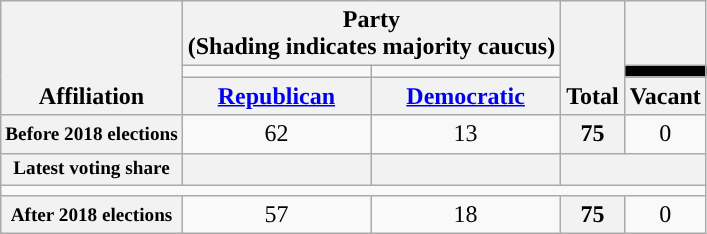<table class=wikitable style="text-align:center">
<tr style="vertical-align:bottom;">
<th rowspan=3>Affiliation</th>
<th colspan=2>Party <div>(Shading indicates majority caucus)</div></th>
<th rowspan=3>Total</th>
<th></th>
</tr>
<tr style="height:5px">
<td style="background-color:"></td>
<td style="background-color:"></td>
<td style="background-color:black"></td>
</tr>
<tr>
<th><a href='#'>Republican</a></th>
<th><a href='#'>Democratic</a></th>
<th>Vacant</th>
</tr>
<tr>
<th nowrap style="font-size:80%">Before 2018 elections</th>
<td>62</td>
<td>13</td>
<th>75</th>
<td>0</td>
</tr>
<tr>
<th nowrap style="font-size:80%">Latest voting share</th>
<th></th>
<th></th>
<th colspan=2></th>
</tr>
<tr>
<td colspan=5></td>
</tr>
<tr>
<th nowrap style="font-size:80%">After 2018 elections</th>
<td>57</td>
<td>18</td>
<th>75</th>
<td>0</td>
</tr>
</table>
